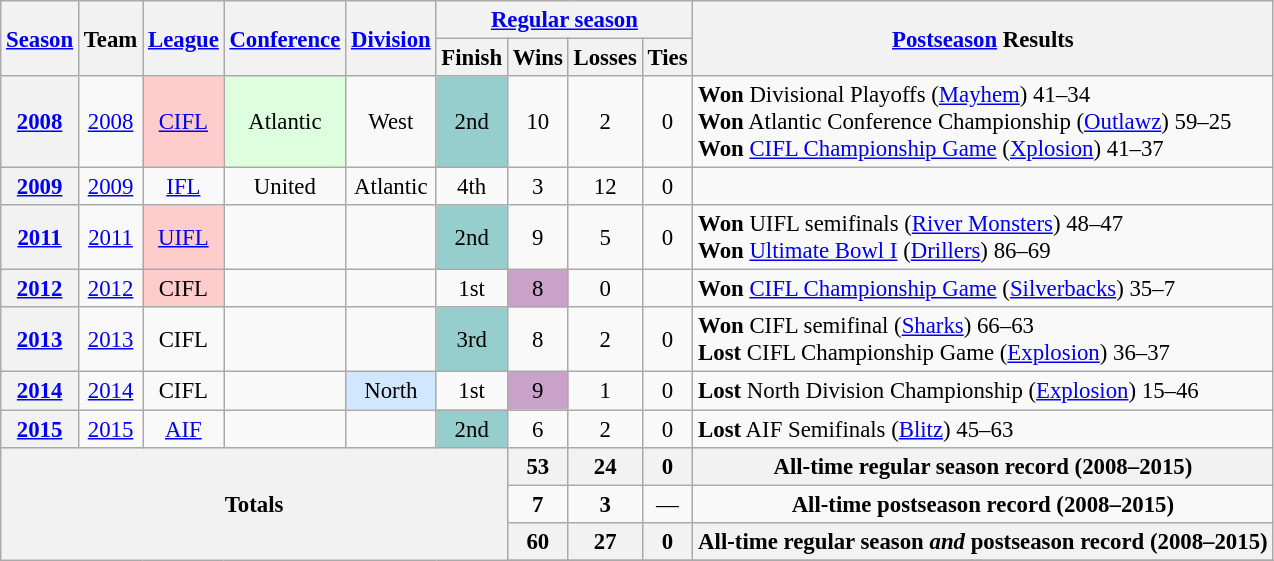<table class="wikitable" style="font-size: 95%;">
<tr>
<th rowspan="2"><a href='#'>Season</a></th>
<th rowspan="2">Team</th>
<th rowspan="2"><a href='#'>League</a></th>
<th rowspan="2"><a href='#'>Conference</a></th>
<th rowspan="2"><a href='#'>Division</a></th>
<th colspan="4"><a href='#'>Regular season</a></th>
<th rowspan="2"><a href='#'>Postseason</a> Results</th>
</tr>
<tr>
<th>Finish</th>
<th>Wins</th>
<th>Losses</th>
<th>Ties</th>
</tr>
<tr background:#fcc;">
<th style="text-align:center;"><a href='#'>2008</a></th>
<td style="text-align:center;"><a href='#'>2008</a></td>
<td style="text-align:center; background:#fcc;"><a href='#'>CIFL</a></td>
<td style="text-align:center; background:#dfd;">Atlantic</td>
<td style="text-align:center;">West</td>
<td style="text-align:center; background:#96cdcd;">2nd</td>
<td style="text-align:center;">10</td>
<td style="text-align:center;">2</td>
<td style="text-align:center;">0</td>
<td><strong>Won</strong> Divisional Playoffs (<a href='#'>Mayhem</a>) 41–34<br><strong>Won</strong> Atlantic Conference Championship (<a href='#'>Outlawz</a>) 59–25<br><strong>Won</strong> <a href='#'>CIFL Championship Game</a> (<a href='#'>Xplosion</a>) 41–37</td>
</tr>
<tr>
<th style="text-align:center;"><a href='#'>2009</a></th>
<td style="text-align:center;"><a href='#'>2009</a></td>
<td style="text-align:center;"><a href='#'>IFL</a></td>
<td style="text-align:center;">United</td>
<td style="text-align:center;">Atlantic</td>
<td style="text-align:center;">4th</td>
<td style="text-align:center;">3</td>
<td style="text-align:center;">12</td>
<td style="text-align:center;">0</td>
<td></td>
</tr>
<tr>
<th style="text-align:center;"><a href='#'>2011</a></th>
<td style="text-align:center;"><a href='#'>2011</a></td>
<td style="text-align:center; background:#fcc;"><a href='#'>UIFL</a></td>
<td style="text-align:center;"></td>
<td style="text-align:center;"></td>
<td style="text-align:center; background:#96cdcd;">2nd</td>
<td style="text-align:center;">9</td>
<td style="text-align:center;">5</td>
<td style="text-align:center;">0</td>
<td><strong>Won</strong> UIFL semifinals (<a href='#'>River Monsters</a>) 48–47<br><strong>Won</strong> <a href='#'>Ultimate Bowl I</a> (<a href='#'>Drillers</a>) 86–69</td>
</tr>
<tr>
<th style="text-align:center;"><a href='#'>2012</a></th>
<td style="text-align:center;"><a href='#'>2012</a></td>
<td style="text-align:center;background:#fcc;">CIFL</td>
<td style="text-align:center;"></td>
<td style="text-align:center;"></td>
<td style="text-align:center;">1st</td>
<td style="text-align:center;background:#c8a2c8;">8</td>
<td style="text-align:center;">0</td>
<td style="text-align:center;"></td>
<td><strong>Won</strong> <a href='#'>CIFL Championship Game</a> (<a href='#'>Silverbacks</a>) 35–7</td>
</tr>
<tr>
<th style="text-align:center;"><a href='#'>2013</a></th>
<td style="text-align:center;"><a href='#'>2013</a></td>
<td style="text-align:center;">CIFL</td>
<td style="text-align:center;"></td>
<td style="text-align:center;"></td>
<td style="text-align:center; background:#96cdcd;">3rd</td>
<td style="text-align:center;">8</td>
<td style="text-align:center;">2</td>
<td style="text-align:center;">0</td>
<td><strong>Won</strong> CIFL semifinal (<a href='#'>Sharks</a>) 66–63<br><strong>Lost</strong> CIFL Championship Game (<a href='#'>Explosion</a>) 36–37</td>
</tr>
<tr>
<th style="text-align:center;"><a href='#'>2014</a></th>
<td style="text-align:center;"><a href='#'>2014</a></td>
<td style="text-align:center;">CIFL</td>
<td style="text-align:center;"></td>
<td style="text-align:center; background:#d0e7ff;">North</td>
<td style="text-align:center;">1st</td>
<td style="text-align:center; background:#c8a2c8;">9</td>
<td style="text-align:center;">1</td>
<td style="text-align:center;">0</td>
<td><strong>Lost</strong> North Division Championship (<a href='#'>Explosion</a>) 15–46</td>
</tr>
<tr>
<th style="text-align:center;"><a href='#'>2015</a></th>
<td style="text-align:center;"><a href='#'>2015</a></td>
<td style="text-align:center;"><a href='#'>AIF</a></td>
<td style="text-align:center;"></td>
<td style="text-align:center;"></td>
<td style="text-align:center; background:#96cdcd;">2nd</td>
<td style="text-align:center;">6</td>
<td style="text-align:center;">2</td>
<td style="text-align:center;">0</td>
<td><strong>Lost</strong> AIF Semifinals (<a href='#'>Blitz</a>) 45–63</td>
</tr>
<tr>
<th style="text-align:center;" rowspan="5" colspan="6">Totals</th>
<th style="text-align:center;"><strong>53</strong></th>
<th style="text-align:center;"><strong>24</strong></th>
<th style="text-align:center;"><strong>0</strong></th>
<th style="text-align:center;" colspan="3"><strong>All-time regular season record (2008–2015)</strong></th>
</tr>
<tr style="text-align:center;">
<td><strong>7</strong></td>
<td><strong>3</strong></td>
<td>—</td>
<td colspan="3"><strong>All-time postseason record (2008–2015)</strong></td>
</tr>
<tr>
<th style="text-align:center;"><strong>60</strong></th>
<th style="text-align:center;"><strong>27</strong></th>
<th style="text-align:center;"><strong>0</strong></th>
<th style="text-align:center;" colspan="3"><strong>All-time regular season <em>and</em> postseason record (2008–2015)</strong></th>
</tr>
<tr>
</tr>
</table>
